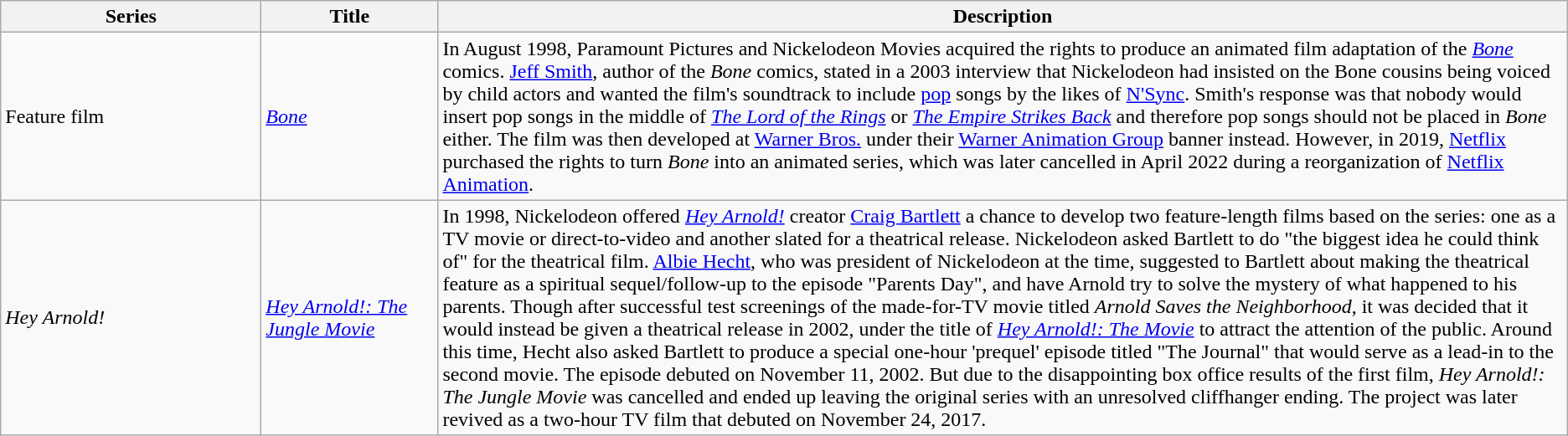<table class="wikitable">
<tr>
<th style="width:150pt;">Series</th>
<th style="width:100pt;">Title</th>
<th>Description</th>
</tr>
<tr>
<td>Feature film</td>
<td><em><a href='#'>Bone</a></em></td>
<td>In August 1998, Paramount Pictures and Nickelodeon Movies acquired the rights to produce an animated film adaptation of the <em><a href='#'>Bone</a></em> comics. <a href='#'>Jeff Smith</a>, author of the <em>Bone</em> comics, stated in a 2003 interview that Nickelodeon had insisted on the Bone cousins being voiced by child actors and wanted the film's soundtrack to include <a href='#'>pop</a> songs by the likes of <a href='#'>N'Sync</a>. Smith's response was that nobody would insert pop songs in the middle of <em><a href='#'>The Lord of the Rings</a></em> or <em><a href='#'>The Empire Strikes Back</a></em> and therefore pop songs should not be placed in <em>Bone</em> either. The film was then developed at <a href='#'>Warner Bros.</a> under their <a href='#'>Warner Animation Group</a> banner instead. However, in 2019, <a href='#'>Netflix</a> purchased the rights to turn <em>Bone</em> into an animated series, which was later cancelled in April 2022 during a reorganization of <a href='#'>Netflix Animation</a>.</td>
</tr>
<tr>
<td><em>Hey Arnold!</em></td>
<td><em><a href='#'>Hey Arnold!: The Jungle Movie</a></em></td>
<td>In 1998, Nickelodeon offered <em><a href='#'>Hey Arnold!</a></em> creator <a href='#'>Craig Bartlett</a> a chance to develop two feature-length films based on the series: one as a TV movie or direct-to-video and another slated for a theatrical release. Nickelodeon asked Bartlett to do "the biggest idea he could think of" for the theatrical film. <a href='#'>Albie Hecht</a>, who was president of Nickelodeon at the time, suggested to Bartlett about making the theatrical feature as a spiritual sequel/follow-up to the episode "Parents Day", and have Arnold try to solve the mystery of what happened to his parents. Though after successful test screenings of the made-for-TV movie titled <em>Arnold Saves the Neighborhood</em>, it was decided that it would instead be given a theatrical release in 2002, under the title of <em><a href='#'>Hey Arnold!: The Movie</a></em> to attract the attention of the public. Around this time, Hecht also asked Bartlett to produce a special one-hour 'prequel' episode titled "The Journal" that would serve as a lead-in to the second movie. The episode debuted on November 11, 2002. But due to the disappointing box office results of the first film, <em>Hey Arnold!: The Jungle Movie</em> was cancelled and ended up leaving the original series with an unresolved cliffhanger ending. The project was later revived as a two-hour TV film that debuted on November 24, 2017.</td>
</tr>
</table>
